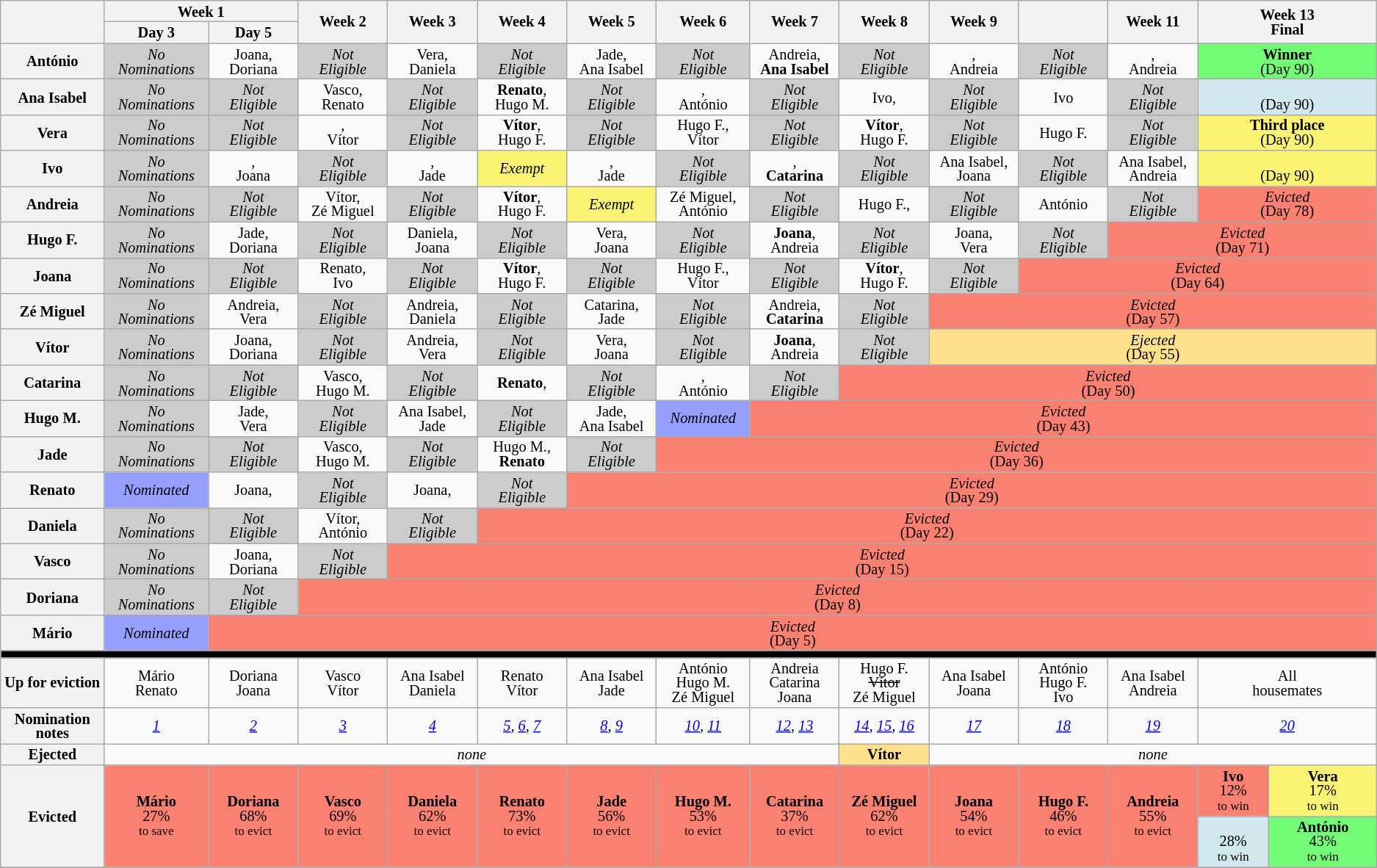<table class="wikitable" style="text-align:center; font-size:85%; line-height:13px;">
<tr>
<th rowspan="2" style="width: 5%;"></th>
<th colspan="2" style="width: 10%;">Week 1</th>
<th rowspan="2" style="width: 5%;">Week 2</th>
<th rowspan="2" style="width: 5%;">Week 3</th>
<th rowspan="2" style="width: 5%;">Week 4</th>
<th rowspan="2" style="width: 5%;">Week 5</th>
<th rowspan="2" style="width: 5%;">Week 6</th>
<th rowspan="2" style="width: 5%;">Week 7</th>
<th rowspan="2" style="width: 5%;">Week 8</th>
<th rowspan="2" style="width: 5%;">Week 9</th>
<th rowspan="2" style="width: 5%;"></th>
<th rowspan="2" style="width: 5%;">Week 11</th>
<th colspan=2 rowspan="2" style="width: 10%;">Week 13<br>Final</th>
</tr>
<tr>
<th style="width: 5%;">Day 3</th>
<th style="width: 5%;">Day 5</th>
</tr>
<tr>
<th>António</th>
<td style="background:#CCCCCC"><em>No<br>Nominations</em></td>
<td>Joana,<br>Doriana</td>
<td style="background:#CCCCCC"><em>Not<br>Eligible</em></td>
<td>Vera,<br>Daniela</td>
<td style="background:#CCCCCC"><em>Not<br>Eligible</em></td>
<td>Jade,<br>Ana Isabel</td>
<td style="background:#CCCCCC"><em>Not<br>Eligible</em></td>
<td>Andreia,<br><strong>Ana Isabel</strong></td>
<td style="background:#CCCCCC"><em>Not<br>Eligible</em></td>
<td>,<br>Andreia</td>
<td style="background:#CCCCCC"><em>Not<br>Eligible</em></td>
<td>,<br>Andreia</td>
<td style="background:#73FB76;" colspan=2><strong>Winner</strong><br>(Day 90)</td>
</tr>
<tr>
<th>Ana Isabel</th>
<td style="background:#CCCCCC"><em>No<br>Nominations</em></td>
<td style="background:#CCCCCC"><em>Not<br>Eligible</em></td>
<td>Vasco,<br>Renato</td>
<td style="background:#CCCCCC"><em>Not<br>Eligible</em></td>
<td><strong>Renato</strong>,<br>Hugo M.</td>
<td style="background:#CCCCCC"><em>Not<br>Eligible</em></td>
<td>,<br>António</td>
<td style="background:#CCCCCC"><em>Not<br>Eligible</em></td>
<td>Ivo,<br></td>
<td style="background:#CCCCCC"><em>Not<br>Eligible</em></td>
<td>Ivo</td>
<td style="background:#CCCCCC"><em>Not<br>Eligible</em></td>
<td style="background:#D1E8EF;" colspan=2><br>(Day 90)</td>
</tr>
<tr>
<th>Vera</th>
<td style="background:#CCCCCC"><em>No<br>Nominations</em></td>
<td style="background:#CCCCCC"><em>Not<br>Eligible</em></td>
<td>,<br>Vítor</td>
<td style="background:#CCCCCC"><em>Not<br>Eligible</em></td>
<td><strong>Vítor</strong>,<br>Hugo F.</td>
<td style="background:#CCCCCC"><em>Not<br>Eligible</em></td>
<td>Hugo F.,<br>Vítor</td>
<td style="background:#CCCCCC"><em>Not<br>Eligible</em></td>
<td><strong>Vítor</strong>,<br>Hugo F.</td>
<td style="background:#CCCCCC"><em>Not<br>Eligible</em></td>
<td>Hugo F.</td>
<td style="background:#CCCCCC"><em>Not<br>Eligible</em></td>
<td style="background:#FBF373;" colspan=2><strong>Third place</strong><br>(Day 90)</td>
</tr>
<tr>
<th>Ivo</th>
<td style="background:#CCCCCC"><em>No<br>Nominations</em></td>
<td>,<br>Joana</td>
<td style="background:#CCCCCC"><em>Not<br>Eligible</em></td>
<td>,<br>Jade</td>
<td style="background:#FBF373"><em>Exempt</em></td>
<td>,<br>Jade</td>
<td style="background:#CCCCCC"><em>Not<br>Eligible</em></td>
<td>,<br><strong>Catarina</strong></td>
<td style="background:#CCCCCC"><em>Not<br>Eligible</em></td>
<td>Ana Isabel,<br>Joana</td>
<td style="background:#CCCCCC"><em>Not<br>Eligible</em></td>
<td>Ana Isabel,<br>Andreia</td>
<td style="background:#FBF373;" colspan=2><br>(Day 90)</td>
</tr>
<tr>
<th>Andreia</th>
<td style="background:#CCCCCC"><em>No<br>Nominations</em></td>
<td style="background:#CCCCCC"><em>Not<br>Eligible</em></td>
<td>Vítor,<br>Zé Miguel</td>
<td style="background:#CCCCCC"><em>Not<br>Eligible</em></td>
<td><strong>Vítor</strong>,<br>Hugo F.</td>
<td style="background:#FBF373"><em>Exempt</em></td>
<td>Zé Miguel,<br>António</td>
<td style="background:#CCCCCC"><em>Not<br>Eligible</em></td>
<td>Hugo F.,<br></td>
<td style="background:#CCCCCC"><em>Not<br>Eligible</em></td>
<td>António</td>
<td style="background:#CCCCCC"><em>Not<br>Eligible</em></td>
<td style="background:#FA8072" colspan=2><em>Evicted</em><br>(Day 78)</td>
</tr>
<tr>
<th>Hugo F.</th>
<td style="background:#CCCCCC"><em>No<br>Nominations</em></td>
<td>Jade,<br>Doriana</td>
<td style="background:#CCCCCC"><em>Not<br>Eligible</em></td>
<td>Daniela,<br>Joana</td>
<td style="background:#CCCCCC"><em>Not<br>Eligible</em></td>
<td>Vera,<br>Joana</td>
<td style="background:#CCCCCC"><em>Not<br>Eligible</em></td>
<td><strong>Joana</strong>,<br>Andreia</td>
<td style="background:#CCCCCC"><em>Not<br>Eligible</em></td>
<td>Joana,<br>Vera</td>
<td style="background:#CCCCCC"><em>Not<br>Eligible</em></td>
<td style="background:#FA8072" colspan=3><em>Evicted</em><br>(Day 71)</td>
</tr>
<tr>
<th>Joana</th>
<td style="background:#CCCCCC"><em>No<br>Nominations</em></td>
<td style="background:#CCCCCC"><em>Not<br>Eligible</em></td>
<td>Renato,<br>Ivo</td>
<td style="background:#CCCCCC"><em>Not<br>Eligible</em></td>
<td><strong>Vítor</strong>,<br>Hugo F.</td>
<td style="background:#CCCCCC"><em>Not<br>Eligible</em></td>
<td>Hugo F.,<br>Vítor</td>
<td style="background:#CCCCCC"><em>Not<br>Eligible</em></td>
<td><strong>Vítor</strong>,<br>Hugo F.</td>
<td style="background:#CCCCCC"><em>Not<br>Eligible</em></td>
<td style="background:#FA8072" colspan=4><em>Evicted</em><br>(Day 64)</td>
</tr>
<tr>
<th>Zé Miguel</th>
<td style="background:#CCCCCC"><em>No<br>Nominations</em></td>
<td>Andreia,<br>Vera</td>
<td style="background:#CCCCCC"><em>Not<br>Eligible</em></td>
<td>Andreia,<br>Daniela</td>
<td style="background:#CCCCCC"><em>Not<br>Eligible</em></td>
<td>Catarina,<br>Jade</td>
<td style="background:#CCCCCC"><em>Not<br>Eligible</em></td>
<td>Andreia,<br><strong>Catarina</strong></td>
<td style="background:#CCCCCC"><em>Not<br>Eligible</em></td>
<td style="background:#FA8072" colspan=5><em>Evicted</em><br>(Day 57)</td>
</tr>
<tr>
<th>Vítor</th>
<td style="background:#CCCCCC"><em>No<br>Nominations</em></td>
<td>Joana,<br>Doriana</td>
<td style="background:#CCCCCC"><em>Not<br>Eligible</em></td>
<td>Andreia,<br>Vera</td>
<td style="background:#CCCCCC"><em>Not<br>Eligible</em></td>
<td>Vera,<br>Joana</td>
<td style="background:#CCCCCC"><em>Not<br>Eligible</em></td>
<td><strong>Joana</strong>,<br>Andreia</td>
<td style="background:#CCCCCC"><em>Not<br>Eligible</em></td>
<td style="background:#ffe08b" colspan="5"><em>Ejected</em><br> (Day 55)</td>
</tr>
<tr>
<th>Catarina</th>
<td style="background:#CCCCCC"><em>No<br>Nominations</em></td>
<td style="background:#CCCCCC"><em>Not<br>Eligible</em></td>
<td>Vasco,<br>Hugo M.</td>
<td style="background:#CCCCCC"><em>Not<br>Eligible</em></td>
<td><strong>Renato</strong>,<br></td>
<td style="background:#CCCCCC"><em>Not<br>Eligible</em></td>
<td>,<br>António</td>
<td style="background:#CCCCCC"><em>Not<br>Eligible</em></td>
<td style="background:#FA8072" colspan=6><em>Evicted</em><br>(Day 50)</td>
</tr>
<tr>
<th>Hugo M.</th>
<td style="background:#CCCCCC"><em>No<br>Nominations</em></td>
<td>Jade,<br>Vera</td>
<td style="background:#CCCCCC"><em>Not<br>Eligible</em></td>
<td>Ana Isabel,<br>Jade</td>
<td style="background:#CCCCCC"><em>Not<br>Eligible</em></td>
<td>Jade,<br>Ana Isabel</td>
<td style="background:#959ffd"><em>Nominated</em></td>
<td style="background:#FA8072" colspan=7><em>Evicted</em><br>(Day 43)</td>
</tr>
<tr>
<th>Jade</th>
<td style="background:#CCCCCC"><em>No<br>Nominations</em></td>
<td style="background:#CCCCCC"><em>Not<br>Eligible</em></td>
<td>Vasco,<br>Hugo M.</td>
<td style="background:#CCCCCC"><em>Not<br>Eligible</em></td>
<td>Hugo M.,<br><strong>Renato</strong></td>
<td style="background:#CCCCCC"><em>Not<br>Eligible</em></td>
<td style="background:#FA8072" colspan=8><em>Evicted</em><br>(Day 36)</td>
</tr>
<tr>
<th>Renato</th>
<td style="background:#959ffd"><em>Nominated</em></td>
<td>Joana,<br></td>
<td style="background:#CCCCCC"><em>Not<br>Eligible</em></td>
<td>Joana,<br></td>
<td style="background:#CCCCCC"><em>Not<br>Eligible</em></td>
<td style="background:#FA8072" colspan=9><em>Evicted</em><br>(Day 29)</td>
</tr>
<tr>
<th>Daniela</th>
<td style="background:#CCCCCC"><em>No<br>Nominations</em></td>
<td style="background:#CCCCCC"><em>Not<br>Eligible</em></td>
<td>Vítor,<br>António</td>
<td style="background:#CCCCCC"><em>Not<br>Eligible</em></td>
<td style="background:#FA8072" colspan=10><em>Evicted</em><br>(Day 22)</td>
</tr>
<tr>
<th>Vasco</th>
<td style="background:#CCCCCC"><em>No<br>Nominations</em></td>
<td>Joana,<br>Doriana</td>
<td style="background:#CCCCCC"><em>Not<br>Eligible</em></td>
<td style="background:#FA8072" colspan=11><em>Evicted</em><br>(Day 15)</td>
</tr>
<tr>
<th>Doriana</th>
<td style="background:#CCCCCC"><em>No<br>Nominations</em></td>
<td style="background:#CCCCCC"><em>Not<br>Eligible</em></td>
<td style="background:#FA8072" colspan=12><em>Evicted</em><br>(Day 8)</td>
</tr>
<tr>
<th>Mário</th>
<td style="background:#959ffd"><em>Nominated</em></td>
<td style="background:#FA8072" colspan=13><em>Evicted</em><br>(Day 5)</td>
</tr>
<tr>
<th colspan="15" style="background:#000000;"></th>
</tr>
<tr>
<th>Up for eviction</th>
<td>Mário <br> Renato</td>
<td>Doriana<br>Joana</td>
<td>Vasco<br>Vítor</td>
<td>Ana Isabel<br>Daniela</td>
<td>Renato<br>Vítor</td>
<td>Ana Isabel<br>Jade</td>
<td>António<br>Hugo M.<br>Zé Miguel</td>
<td>Andreia<br>Catarina<br>Joana</td>
<td>Hugo F.<br><s>Vítor</s><br>Zé Miguel</td>
<td>Ana Isabel<br>Joana</td>
<td>António<br>Hugo F.<br>Ivo</td>
<td>Ana Isabel<br>Andreia</td>
<td colspan=2>All<br>housemates</td>
</tr>
<tr>
<th>Nomination<br>notes</th>
<td><em><a href='#'>1</a></em></td>
<td><em><a href='#'>2</a></em></td>
<td><em><a href='#'>3</a></em></td>
<td><em><a href='#'>4</a></em></td>
<td><em><a href='#'>5</a>, <a href='#'>6</a>, <a href='#'>7</a></em></td>
<td><em><a href='#'>8</a>, <a href='#'>9</a></em></td>
<td><em><a href='#'>10</a>, <a href='#'>11</a></em></td>
<td><em><a href='#'>12</a>, <a href='#'>13</a></em></td>
<td><em><a href='#'>14</a>, <a href='#'>15</a>, <a href='#'>16</a></em></td>
<td><em><a href='#'>17</a></em></td>
<td><em><a href='#'>18</a></em></td>
<td><em><a href='#'>19</a></em></td>
<td colspan=2><em><a href='#'>20</a></em></td>
</tr>
<tr>
<th>Ejected</th>
<td colspan="8"><em>none</em></td>
<td style="background:#ffe08b"><strong>Vítor</strong></td>
<td colspan="5"><em>none</em></td>
</tr>
<tr>
<th rowspan=2>Evicted</th>
<td style="background:#fa8072" rowspan=2><strong>Mário</strong><br>27%<br><small>to save</small></td>
<td style="background:#fa8072" rowspan=2><strong>Doriana</strong><br>68%<br><small>to evict</small></td>
<td style="background:#fa8072" rowspan=2><strong>Vasco</strong><br>69%<br><small>to evict</small></td>
<td style="background:#fa8072" rowspan=2><strong>Daniela</strong><br>62%<br><small>to evict</small></td>
<td style="background:#fa8072" rowspan=2><strong>Renato</strong><br>73%<br><small>to evict</small></td>
<td style="background:#fa8072" rowspan=2><strong>Jade</strong><br>56%<br><small>to evict</small></td>
<td style="background:#fa8072" rowspan=2><strong>Hugo M.</strong><br>53%<br><small>to evict</small></td>
<td style="background:#fa8072" rowspan=2><strong>Catarina</strong><br>37%<br><small>to evict</small></td>
<td style="background:#fa8072" rowspan=2><strong>Zé Miguel</strong><br>62%<br><small>to evict</small></td>
<td style="background:#fa8072" rowspan=2><strong>Joana</strong><br>54%<br><small>to evict</small></td>
<td style="background:#fa8072" rowspan=2><strong>Hugo F.</strong><br>46%<br><small>to evict</small></td>
<td style="background:#fa8072" rowspan=2><strong>Andreia</strong><br>55%<br><small>to evict</small></td>
<td colspan=1 rowspan=1 style="background:#FA8072"><strong>Ivo</strong><br>12%<br><small>to win</small></td>
<td colspan=1 rowspan=1 style="background:#FBF373"><strong>Vera</strong><br>17%<br><small>to win</small></td>
</tr>
<tr>
<td style="background:#D1E8EF"><br>28%<br><small>to win</small></td>
<td style="background:#73FB76"><strong>António</strong><br>43%<br><small>to win</small></td>
</tr>
<tr>
</tr>
</table>
